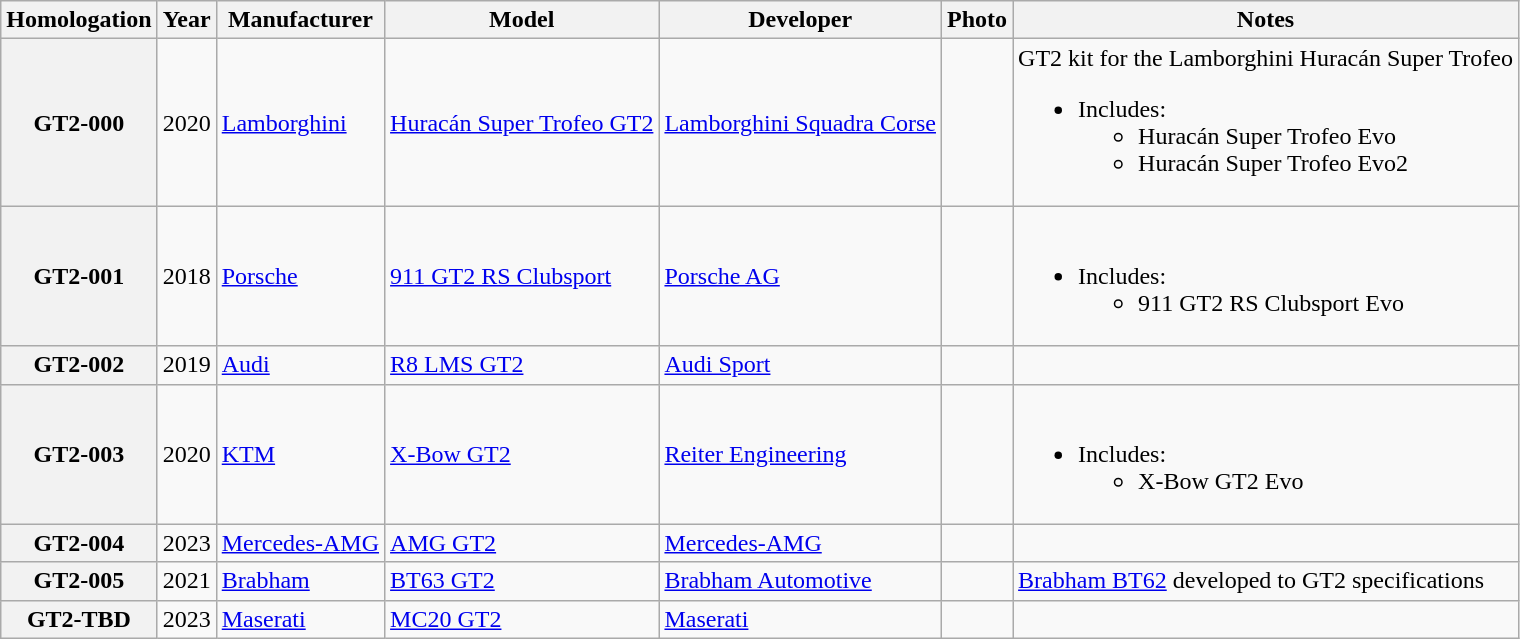<table class="wikitable">
<tr>
<th>Homologation</th>
<th>Year</th>
<th>Manufacturer</th>
<th>Model</th>
<th>Developer</th>
<th>Photo</th>
<th>Notes</th>
</tr>
<tr>
<th>GT2-000</th>
<td>2020</td>
<td><a href='#'>Lamborghini</a></td>
<td><a href='#'>Huracán Super Trofeo GT2</a></td>
<td><a href='#'>Lamborghini Squadra Corse</a></td>
<td></td>
<td>GT2 kit for the Lamborghini Huracán Super Trofeo<br><ul><li>Includes:<ul><li>Huracán Super Trofeo Evo</li><li>Huracán Super Trofeo Evo2</li></ul></li></ul></td>
</tr>
<tr>
<th>GT2-001</th>
<td>2018</td>
<td><a href='#'>Porsche</a></td>
<td><a href='#'>911 GT2 RS Clubsport</a></td>
<td><a href='#'>Porsche AG</a></td>
<td></td>
<td><br><ul><li>Includes:<ul><li>911 GT2 RS Clubsport Evo</li></ul></li></ul></td>
</tr>
<tr>
<th>GT2-002</th>
<td>2019</td>
<td><a href='#'>Audi</a></td>
<td><a href='#'>R8 LMS GT2</a></td>
<td><a href='#'>Audi Sport</a></td>
<td></td>
<td></td>
</tr>
<tr>
<th>GT2-003</th>
<td>2020</td>
<td><a href='#'>KTM</a></td>
<td><a href='#'>X-Bow GT2</a></td>
<td><a href='#'>Reiter Engineering</a></td>
<td></td>
<td><br><ul><li>Includes:<ul><li>X-Bow GT2 Evo</li></ul></li></ul></td>
</tr>
<tr>
<th>GT2-004</th>
<td>2023</td>
<td><a href='#'>Mercedes-AMG</a></td>
<td><a href='#'>AMG GT2</a></td>
<td><a href='#'>Mercedes-AMG</a></td>
<td></td>
<td></td>
</tr>
<tr>
<th>GT2-005</th>
<td>2021</td>
<td><a href='#'>Brabham</a></td>
<td><a href='#'>BT63 GT2</a></td>
<td><a href='#'>Brabham Automotive</a></td>
<td></td>
<td><a href='#'>Brabham BT62</a> developed to GT2 specifications</td>
</tr>
<tr>
<th>GT2-TBD</th>
<td>2023</td>
<td><a href='#'>Maserati</a></td>
<td><a href='#'>MC20 GT2</a></td>
<td><a href='#'>Maserati</a></td>
<td></td>
<td></td>
</tr>
</table>
